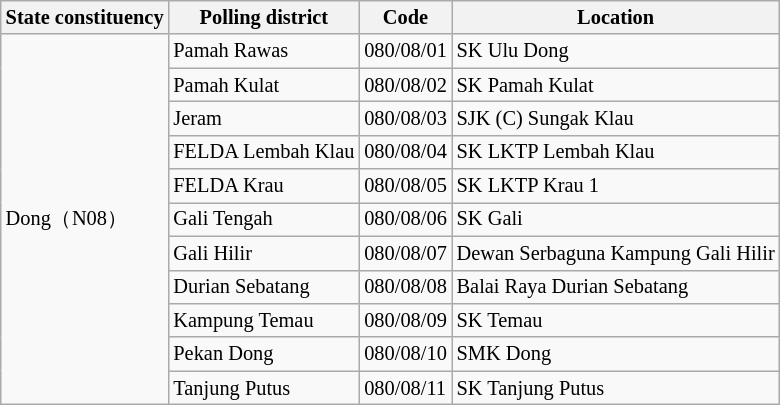<table class="wikitable sortable mw-collapsible" style="white-space:nowrap;font-size:85%">
<tr>
<th>State constituency</th>
<th>Polling district</th>
<th>Code</th>
<th>Location</th>
</tr>
<tr>
<td rowspan="11">Dong（N08）</td>
<td>Pamah Rawas</td>
<td>080/08/01</td>
<td>SK Ulu Dong</td>
</tr>
<tr>
<td>Pamah Kulat</td>
<td>080/08/02</td>
<td>SK Pamah Kulat</td>
</tr>
<tr>
<td>Jeram</td>
<td>080/08/03</td>
<td>SJK (C) Sungak Klau</td>
</tr>
<tr>
<td>FELDA Lembah Klau</td>
<td>080/08/04</td>
<td>SK LKTP Lembah Klau</td>
</tr>
<tr>
<td>FELDA Krau</td>
<td>080/08/05</td>
<td>SK LKTP Krau 1</td>
</tr>
<tr>
<td>Gali Tengah</td>
<td>080/08/06</td>
<td>SK Gali</td>
</tr>
<tr>
<td>Gali Hilir</td>
<td>080/08/07</td>
<td>Dewan Serbaguna Kampung Gali Hilir</td>
</tr>
<tr>
<td>Durian Sebatang</td>
<td>080/08/08</td>
<td>Balai Raya Durian Sebatang</td>
</tr>
<tr>
<td>Kampung Temau</td>
<td>080/08/09</td>
<td>SK Temau</td>
</tr>
<tr>
<td>Pekan Dong</td>
<td>080/08/10</td>
<td>SMK Dong</td>
</tr>
<tr>
<td>Tanjung Putus</td>
<td>080/08/11</td>
<td>SK Tanjung Putus</td>
</tr>
</table>
